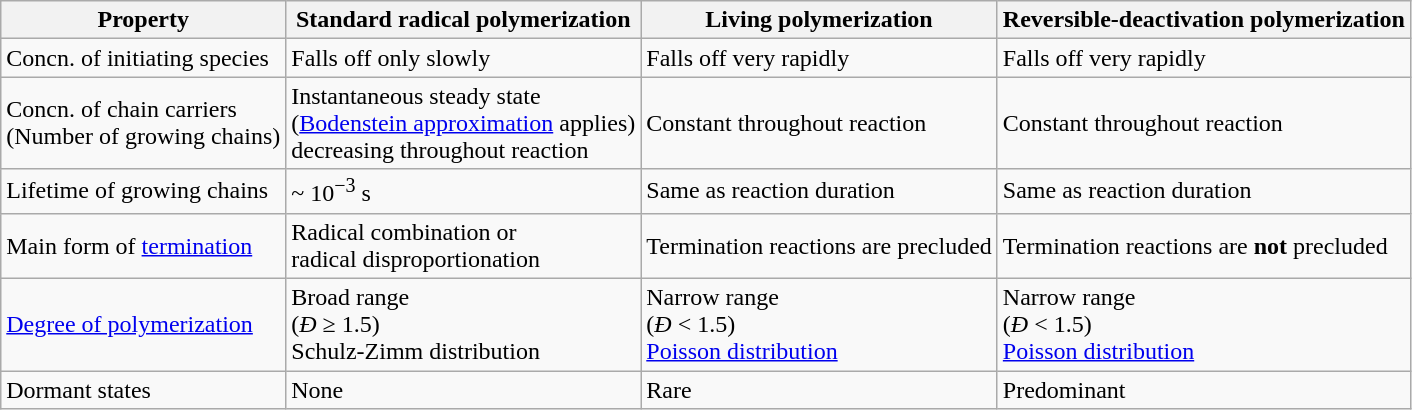<table class="wikitable">
<tr>
<th>Property</th>
<th>Standard radical polymerization</th>
<th>Living polymerization</th>
<th>Reversible-deactivation polymerization</th>
</tr>
<tr>
<td>Concn. of initiating species</td>
<td>Falls off only slowly</td>
<td>Falls off very rapidly</td>
<td>Falls off very rapidly</td>
</tr>
<tr>
<td>Concn. of chain carriers<br>(Number of growing chains)</td>
<td>Instantaneous steady state<br>(<a href='#'>Bodenstein approximation</a> applies)<br> decreasing throughout reaction</td>
<td>Constant throughout reaction</td>
<td>Constant throughout reaction</td>
</tr>
<tr>
<td>Lifetime of growing chains</td>
<td>~ 10<sup>−3</sup> s</td>
<td>Same as reaction duration</td>
<td>Same as reaction duration</td>
</tr>
<tr>
<td>Main form of <a href='#'>termination</a></td>
<td>Radical combination or<br>radical disproportionation</td>
<td>Termination reactions are precluded</td>
<td>Termination reactions are <strong>not</strong> precluded</td>
</tr>
<tr>
<td><a href='#'>Degree of polymerization</a></td>
<td>Broad range<br>(<em>Ð</em> ≥ 1.5)<br>Schulz-Zimm distribution</td>
<td>Narrow range<br>(<em>Ð</em> < 1.5)<br><a href='#'>Poisson distribution</a></td>
<td>Narrow range<br>(<em>Ð</em> < 1.5)<br><a href='#'>Poisson distribution</a></td>
</tr>
<tr>
<td>Dormant states</td>
<td>None</td>
<td>Rare</td>
<td>Predominant</td>
</tr>
</table>
